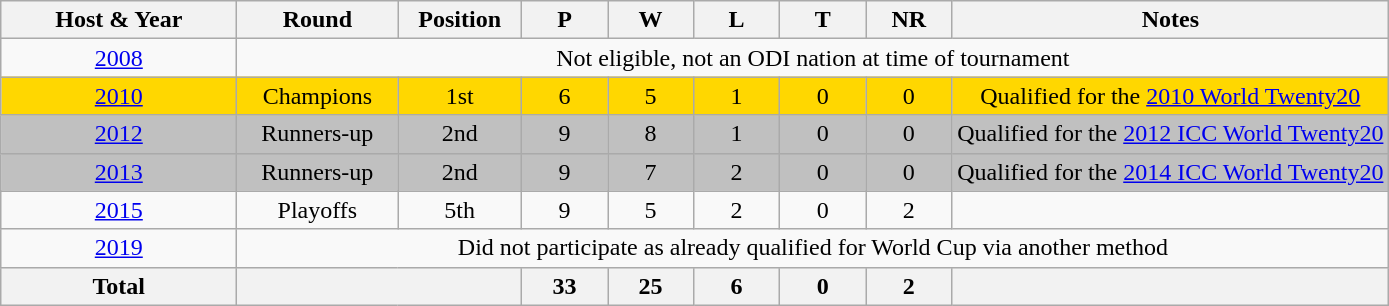<table class="wikitable" style="text-align: center;">
<tr>
<th width=150>Host & Year</th>
<th width=100>Round</th>
<th width=75>Position</th>
<th width=50>P</th>
<th width=50>W</th>
<th width=50>L</th>
<th width=50>T</th>
<th width=50>NR</th>
<th>Notes</th>
</tr>
<tr>
<td> <a href='#'>2008</a></td>
<td colspan="8">Not eligible, not an ODI nation at time of tournament</td>
</tr>
<tr bgcolor=gold>
<td> <a href='#'>2010</a></td>
<td>Champions</td>
<td>1st</td>
<td>6</td>
<td>5</td>
<td>1</td>
<td>0</td>
<td>0</td>
<td>Qualified for the <a href='#'>2010 World Twenty20</a></td>
</tr>
<tr bgcolor=silver>
<td> <a href='#'>2012</a></td>
<td>Runners-up</td>
<td>2nd</td>
<td>9</td>
<td>8</td>
<td>1</td>
<td>0</td>
<td>0</td>
<td>Qualified for the <a href='#'>2012 ICC World Twenty20</a></td>
</tr>
<tr bgcolor=silver>
<td> <a href='#'>2013</a></td>
<td>Runners-up</td>
<td>2nd</td>
<td>9</td>
<td>7</td>
<td>2</td>
<td>0</td>
<td>0</td>
<td>Qualified for the <a href='#'>2014 ICC World Twenty20</a></td>
</tr>
<tr>
<td> <a href='#'>2015</a></td>
<td>Playoffs</td>
<td>5th</td>
<td>9</td>
<td>5</td>
<td>2</td>
<td>0</td>
<td>2</td>
<td></td>
</tr>
<tr>
<td> <a href='#'>2019</a></td>
<td colspan="8">Did not participate as already qualified for World Cup via another method</td>
</tr>
<tr>
<th>Total</th>
<th colspan="2"></th>
<th>33</th>
<th>25</th>
<th>6</th>
<th>0</th>
<th>2</th>
<th></th>
</tr>
</table>
